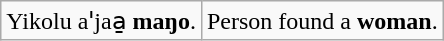<table class="wikitable">
<tr>
<td>Yikolu  aꞌjaa̱ <strong>maŋo</strong>.</td>
<td>Person  found a <strong>woman</strong>.</td>
</tr>
</table>
